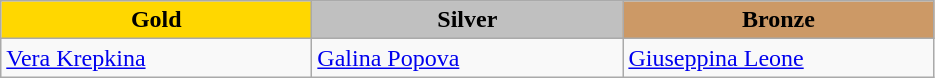<table class="wikitable" style="text-align:left">
<tr align="center">
<td width=200 bgcolor=gold><strong>Gold</strong></td>
<td width=200 bgcolor=silver><strong>Silver</strong></td>
<td width=200 bgcolor=CC9966><strong>Bronze</strong></td>
</tr>
<tr>
<td><a href='#'>Vera Krepkina</a><br><em></em></td>
<td><a href='#'>Galina Popova</a><br><em></em></td>
<td><a href='#'>Giuseppina Leone</a><br><em></em></td>
</tr>
</table>
